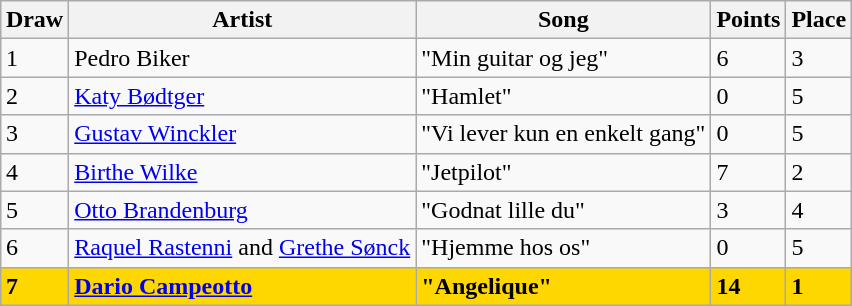<table class="sortable wikitable" style="margin: 1em auto 1em auto">
<tr>
<th>Draw</th>
<th>Artist</th>
<th>Song</th>
<th>Points</th>
<th>Place</th>
</tr>
<tr>
<td>1</td>
<td>Pedro Biker</td>
<td>"Min guitar og jeg"</td>
<td>6</td>
<td>3</td>
</tr>
<tr>
<td>2</td>
<td><a href='#'>Katy Bødtger</a></td>
<td>"Hamlet"</td>
<td>0</td>
<td>5</td>
</tr>
<tr>
<td>3</td>
<td><a href='#'>Gustav Winckler</a></td>
<td>"Vi lever kun en enkelt gang"</td>
<td>0</td>
<td>5</td>
</tr>
<tr>
<td>4</td>
<td><a href='#'>Birthe Wilke</a></td>
<td>"Jetpilot"</td>
<td>7</td>
<td>2</td>
</tr>
<tr>
<td>5</td>
<td><a href='#'>Otto Brandenburg</a></td>
<td>"Godnat lille du"</td>
<td>3</td>
<td>4</td>
</tr>
<tr>
<td>6</td>
<td><a href='#'>Raquel Rastenni</a> and <a href='#'>Grethe Sønck</a></td>
<td>"Hjemme hos os"</td>
<td>0</td>
<td>5</td>
</tr>
<tr bgcolor="#FFD700">
<td><strong>7</strong></td>
<td><strong><a href='#'>Dario Campeotto</a></strong></td>
<td><strong>"Angelique"</strong></td>
<td><strong>14</strong></td>
<td><strong>1</strong></td>
</tr>
</table>
